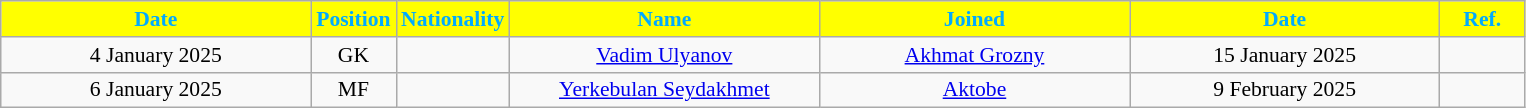<table class="wikitable"  style="text-align:center; font-size:90%; ">
<tr>
<th style="background:#ffff00; color:#00AAFF; width:200px;">Date</th>
<th style="background:#ffff00; color:#00AAFF; width:50px;">Position</th>
<th style="background:#ffff00; color:#00AAFF; width:50px;">Nationality</th>
<th style="background:#ffff00; color:#00AAFF; width:200px;">Name</th>
<th style="background:#ffff00; color:#00AAFF; width:200px;">Joined</th>
<th style="background:#ffff00; color:#00AAFF; width:200px;">Date</th>
<th style="background:#ffff00; color:#00AAFF; width:50px;">Ref.</th>
</tr>
<tr>
<td>4 January 2025</td>
<td>GK</td>
<td></td>
<td><a href='#'>Vadim Ulyanov</a></td>
<td><a href='#'>Akhmat Grozny</a></td>
<td>15 January 2025</td>
<td></td>
</tr>
<tr>
<td>6 January 2025</td>
<td>MF</td>
<td></td>
<td><a href='#'>Yerkebulan Seydakhmet</a></td>
<td><a href='#'>Aktobe</a></td>
<td>9 February 2025</td>
<td></td>
</tr>
</table>
